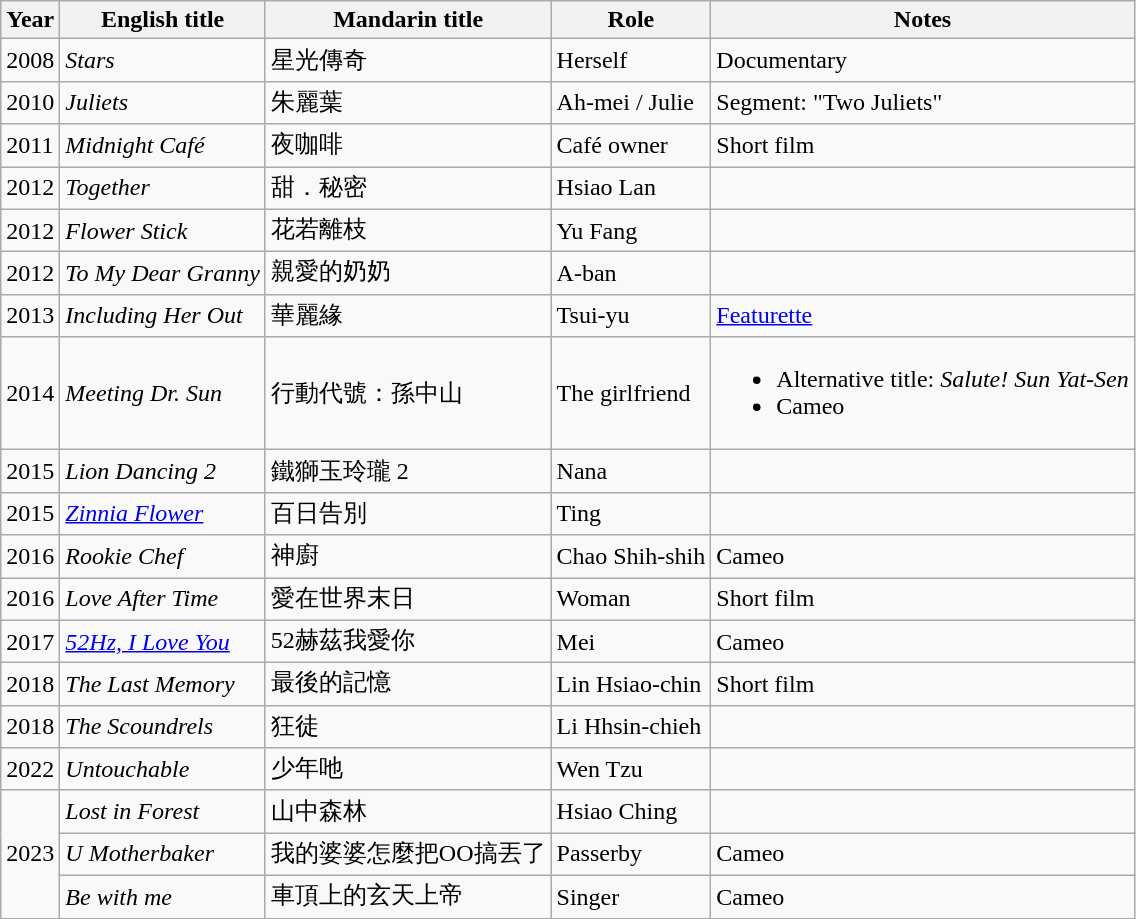<table class="wikitable sortable">
<tr>
<th>Year</th>
<th>English title</th>
<th>Mandarin title</th>
<th>Role</th>
<th class="unsortable">Notes</th>
</tr>
<tr>
<td>2008</td>
<td><em>Stars</em></td>
<td>星光傳奇</td>
<td>Herself</td>
<td>Documentary</td>
</tr>
<tr>
<td>2010</td>
<td><em>Juliets</em></td>
<td>朱麗葉</td>
<td>Ah-mei / Julie</td>
<td>Segment: "Two Juliets"</td>
</tr>
<tr>
<td>2011</td>
<td><em>Midnight Café</em></td>
<td>夜咖啡</td>
<td>Café owner</td>
<td>Short film</td>
</tr>
<tr>
<td>2012</td>
<td><em>Together</em></td>
<td>甜．秘密</td>
<td>Hsiao Lan</td>
<td></td>
</tr>
<tr>
<td>2012</td>
<td><em>Flower Stick</em></td>
<td>花若離枝</td>
<td>Yu Fang</td>
<td></td>
</tr>
<tr>
<td>2012</td>
<td><em>To My Dear Granny</em></td>
<td>親愛的奶奶</td>
<td>A-ban</td>
<td></td>
</tr>
<tr>
<td>2013</td>
<td><em>Including Her Out</em></td>
<td>華麗緣</td>
<td>Tsui-yu</td>
<td><a href='#'>Featurette</a></td>
</tr>
<tr>
<td>2014</td>
<td><em>Meeting Dr. Sun</em></td>
<td>行動代號：孫中山</td>
<td>The girlfriend</td>
<td><ul><li>Alternative title: <em>Salute! Sun Yat-Sen</em></li><li>Cameo</li></ul></td>
</tr>
<tr>
<td>2015</td>
<td><em>Lion Dancing 2</em></td>
<td>鐵獅玉玲瓏 2</td>
<td>Nana</td>
<td></td>
</tr>
<tr>
<td>2015</td>
<td><em><a href='#'>Zinnia Flower</a></em></td>
<td>百日告別</td>
<td>Ting</td>
<td></td>
</tr>
<tr>
<td>2016</td>
<td><em>Rookie Chef</em></td>
<td>神廚</td>
<td>Chao Shih-shih</td>
<td>Cameo</td>
</tr>
<tr>
<td>2016</td>
<td><em>Love After Time</em></td>
<td>愛在世界末日</td>
<td>Woman</td>
<td>Short film</td>
</tr>
<tr>
<td>2017</td>
<td><em><a href='#'>52Hz, I Love You</a></em></td>
<td>52赫茲我愛你</td>
<td>Mei</td>
<td>Cameo</td>
</tr>
<tr>
<td>2018</td>
<td><em>The Last Memory</em></td>
<td>最後的記憶</td>
<td>Lin Hsiao-chin</td>
<td>Short film</td>
</tr>
<tr>
<td>2018</td>
<td><em>The Scoundrels</em></td>
<td>狂徒</td>
<td>Li Hhsin-chieh</td>
<td></td>
</tr>
<tr>
<td>2022</td>
<td><em>Untouchable</em></td>
<td>少年吔</td>
<td>Wen Tzu</td>
<td></td>
</tr>
<tr>
<td rowspan="3">2023</td>
<td><em>Lost in Forest</em></td>
<td>山中森林</td>
<td>Hsiao Ching</td>
<td></td>
</tr>
<tr>
<td><em>U Motherbaker</em></td>
<td>我的婆婆怎麼把OO搞丟了</td>
<td>Passerby</td>
<td>Cameo</td>
</tr>
<tr>
<td><em>Be with me</em></td>
<td>車頂上的玄天上帝</td>
<td>Singer</td>
<td>Cameo</td>
</tr>
</table>
